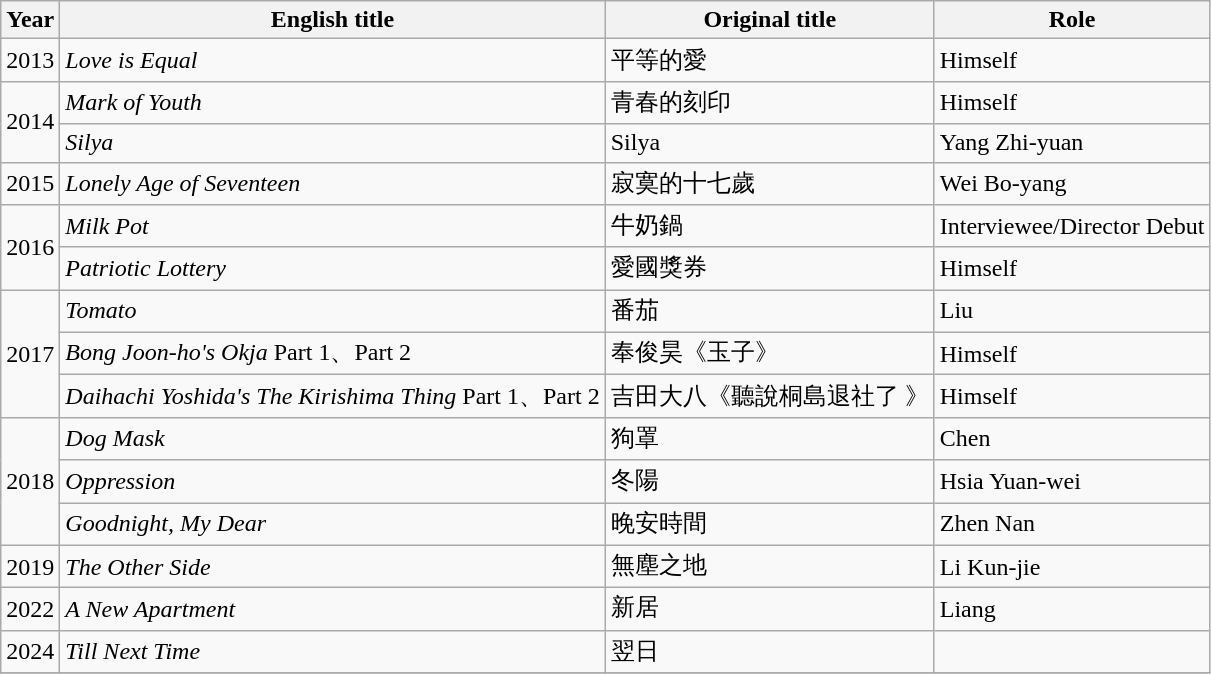<table class = "wikitable sortable">
<tr>
<th>Year</th>
<th>English title</th>
<th>Original title</th>
<th>Role</th>
</tr>
<tr>
<td>2013</td>
<td><em>Love is Equal</em></td>
<td>平等的愛</td>
<td>Himself</td>
</tr>
<tr>
<td rowspan = 2>2014</td>
<td><em>Mark of Youth</em></td>
<td>青春的刻印</td>
<td>Himself</td>
</tr>
<tr>
<td><em>Silya</em></td>
<td>Silya</td>
<td>Yang Zhi-yuan</td>
</tr>
<tr>
<td>2015</td>
<td><em>Lonely Age of Seventeen</em></td>
<td>寂寞的十七歲</td>
<td>Wei Bo-yang</td>
</tr>
<tr>
<td rowspan = 2>2016</td>
<td><em>Milk Pot</em></td>
<td>牛奶鍋</td>
<td>Interviewee/Director Debut</td>
</tr>
<tr>
<td><em>Patriotic Lottery</em></td>
<td>愛國獎券</td>
<td>Himself</td>
</tr>
<tr>
<td rowspan = 3>2017</td>
<td><em>Tomato</em></td>
<td>番茄</td>
<td>Liu</td>
</tr>
<tr>
<td><em>Bong Joon-ho's Okja</em> Part 1、Part 2</td>
<td>奉俊昊《玉子》</td>
<td>Himself</td>
</tr>
<tr>
<td><em>Daihachi Yoshida's The Kirishima Thing</em> Part 1、Part 2</td>
<td>吉田大八《聽說桐島退社了 》</td>
<td>Himself</td>
</tr>
<tr>
<td rowspan = 3>2018</td>
<td><em>Dog Mask</em></td>
<td>狗罩</td>
<td>Chen</td>
</tr>
<tr>
<td><em>Oppression</em></td>
<td>冬陽</td>
<td>Hsia Yuan-wei</td>
</tr>
<tr>
<td><em>Goodnight, My Dear</em></td>
<td>晚安時間</td>
<td>Zhen Nan</td>
</tr>
<tr>
<td>2019</td>
<td><em>The Other Side</em></td>
<td>無塵之地</td>
<td>Li Kun-jie</td>
</tr>
<tr>
<td>2022</td>
<td><em>A New Apartment</em></td>
<td>新居</td>
<td>Liang</td>
</tr>
<tr>
<td>2024</td>
<td><em>Till Next Time</em></td>
<td>翌日</td>
<td></td>
</tr>
<tr>
</tr>
</table>
